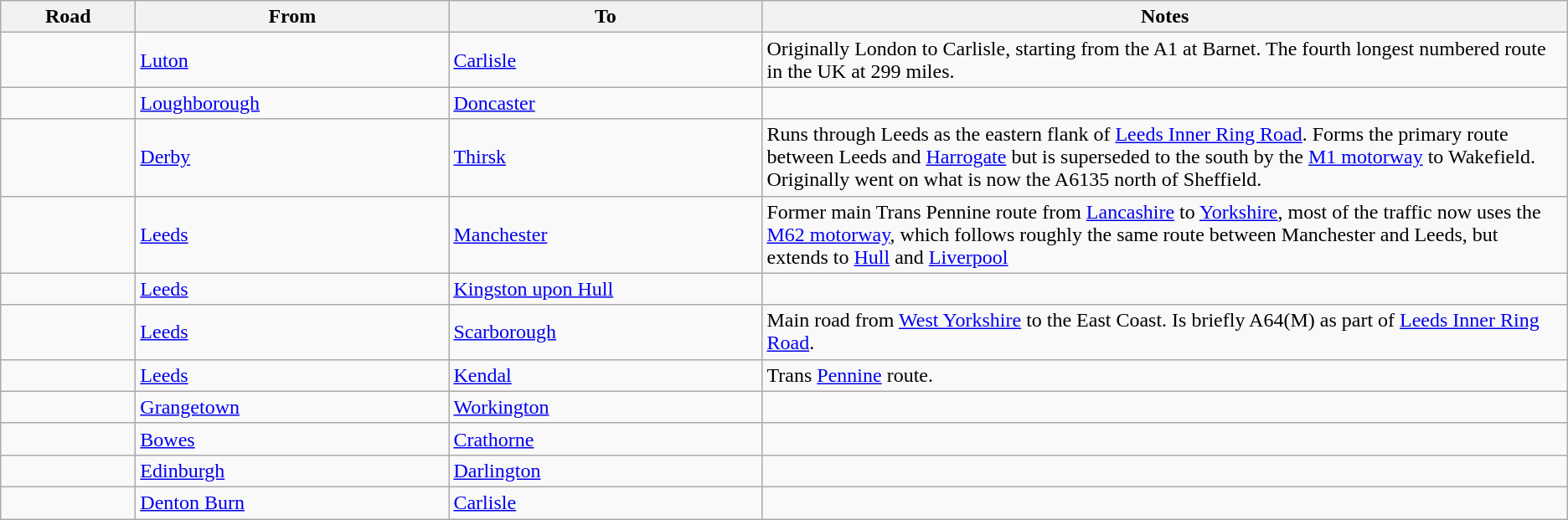<table class="wikitable">
<tr>
<th width=100px>Road</th>
<th width="20%">From</th>
<th width="20%">To</th>
<th>Notes</th>
</tr>
<tr>
<td></td>
<td><a href='#'>Luton</a></td>
<td><a href='#'>Carlisle</a></td>
<td>Originally London to Carlisle, starting from the A1 at Barnet. The fourth longest numbered route in the UK at 299 miles.</td>
</tr>
<tr>
<td></td>
<td><a href='#'>Loughborough</a></td>
<td><a href='#'>Doncaster</a></td>
<td></td>
</tr>
<tr>
<td></td>
<td><a href='#'>Derby</a></td>
<td><a href='#'>Thirsk</a></td>
<td>Runs through Leeds as the eastern flank of <a href='#'>Leeds Inner Ring Road</a>. Forms the primary route between Leeds and <a href='#'>Harrogate</a> but is superseded to the south by the <a href='#'>M1 motorway</a> to Wakefield. Originally went on what is now the A6135 north of Sheffield.</td>
</tr>
<tr>
<td></td>
<td><a href='#'>Leeds</a></td>
<td><a href='#'>Manchester</a></td>
<td>Former main Trans Pennine route from <a href='#'>Lancashire</a> to <a href='#'>Yorkshire</a>, most of the traffic now uses the <a href='#'>M62 motorway</a>, which follows roughly the same route between Manchester and Leeds, but extends to <a href='#'>Hull</a> and <a href='#'>Liverpool</a></td>
</tr>
<tr>
<td></td>
<td><a href='#'>Leeds</a></td>
<td><a href='#'>Kingston upon Hull</a></td>
<td></td>
</tr>
<tr>
<td></td>
<td><a href='#'>Leeds</a></td>
<td><a href='#'>Scarborough</a></td>
<td>Main road from <a href='#'>West Yorkshire</a> to the East Coast. Is briefly A64(M) as part of <a href='#'>Leeds Inner Ring Road</a>.</td>
</tr>
<tr>
<td></td>
<td><a href='#'>Leeds</a></td>
<td><a href='#'>Kendal</a></td>
<td>Trans <a href='#'>Pennine</a> route.</td>
</tr>
<tr>
<td></td>
<td><a href='#'>Grangetown</a></td>
<td><a href='#'>Workington</a></td>
<td></td>
</tr>
<tr>
<td></td>
<td><a href='#'>Bowes</a></td>
<td><a href='#'>Crathorne</a></td>
<td></td>
</tr>
<tr>
<td></td>
<td><a href='#'>Edinburgh</a></td>
<td><a href='#'>Darlington</a></td>
<td></td>
</tr>
<tr>
<td></td>
<td><a href='#'>Denton Burn</a></td>
<td><a href='#'>Carlisle</a></td>
<td></td>
</tr>
</table>
